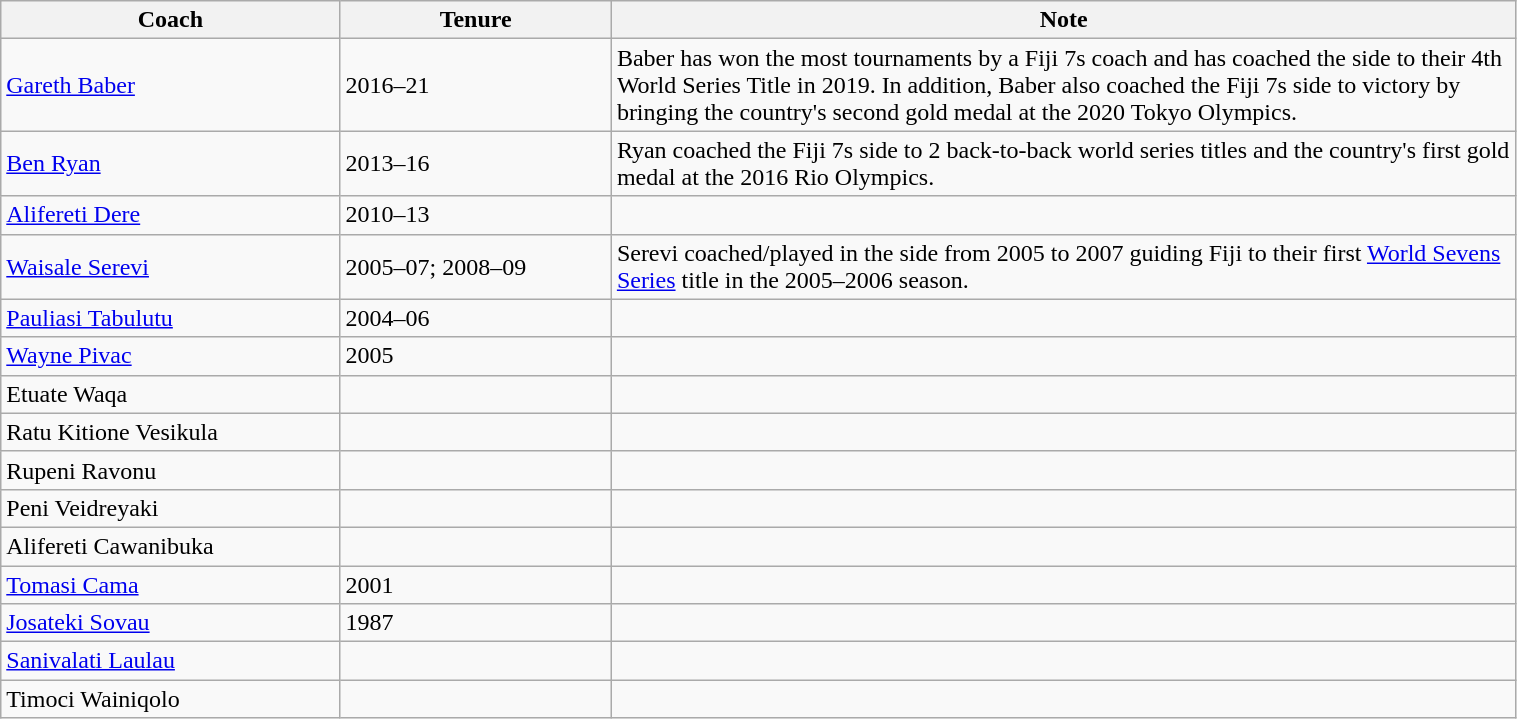<table class="wikitable" style="width:80%">
<tr>
<th style="width:15%">Coach</th>
<th style="width:12%">Tenure</th>
<th style="width:40%">Note</th>
</tr>
<tr>
<td><a href='#'>Gareth Baber</a></td>
<td>2016–21</td>
<td>Baber has won the most tournaments by a Fiji 7s coach and has coached the side to their 4th World Series Title in 2019. In addition, Baber also coached the Fiji 7s side to victory by bringing the country's second gold medal at the 2020 Tokyo Olympics.</td>
</tr>
<tr>
<td><a href='#'>Ben Ryan</a></td>
<td>2013–16</td>
<td>Ryan coached the Fiji 7s side to 2 back-to-back world series titles and the country's first gold medal at the 2016 Rio Olympics.</td>
</tr>
<tr>
<td><a href='#'>Alifereti Dere</a></td>
<td>2010–13</td>
<td></td>
</tr>
<tr>
<td><a href='#'>Waisale Serevi</a></td>
<td>2005–07; 2008–09</td>
<td>Serevi coached/played in the side from 2005 to 2007 guiding Fiji to their first <a href='#'>World Sevens Series</a> title in the 2005–2006 season.</td>
</tr>
<tr>
<td><a href='#'>Pauliasi Tabulutu</a></td>
<td>2004–06</td>
<td></td>
</tr>
<tr>
<td><a href='#'>Wayne Pivac</a></td>
<td>2005</td>
<td></td>
</tr>
<tr>
<td>Etuate Waqa</td>
<td></td>
<td></td>
</tr>
<tr>
<td>Ratu Kitione Vesikula</td>
<td></td>
<td></td>
</tr>
<tr>
<td>Rupeni Ravonu</td>
<td></td>
<td></td>
</tr>
<tr>
<td>Peni Veidreyaki</td>
<td></td>
<td></td>
</tr>
<tr>
<td>Alifereti Cawanibuka</td>
<td></td>
<td></td>
</tr>
<tr>
<td><a href='#'>Tomasi Cama</a></td>
<td>2001</td>
<td></td>
</tr>
<tr>
<td><a href='#'>Josateki Sovau</a></td>
<td>1987</td>
<td></td>
</tr>
<tr>
<td><a href='#'>Sanivalati Laulau</a></td>
<td></td>
<td></td>
</tr>
<tr>
<td>Timoci Wainiqolo</td>
<td></td>
<td></td>
</tr>
</table>
